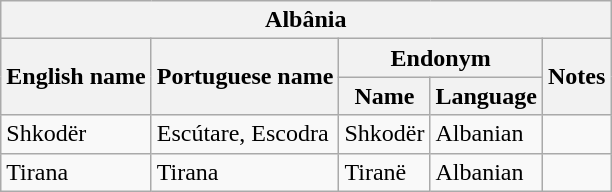<table class="wikitable sortable">
<tr>
<th colspan="5"> Albânia</th>
</tr>
<tr>
<th rowspan="2">English name</th>
<th rowspan="2">Portuguese name</th>
<th colspan="2">Endonym</th>
<th rowspan="2">Notes</th>
</tr>
<tr>
<th>Name</th>
<th>Language</th>
</tr>
<tr>
<td>Shkodër</td>
<td>Escútare, Escodra</td>
<td>Shkodër</td>
<td>Albanian</td>
<td></td>
</tr>
<tr>
<td>Tirana</td>
<td>Tirana</td>
<td>Tiranë</td>
<td>Albanian</td>
<td></td>
</tr>
</table>
